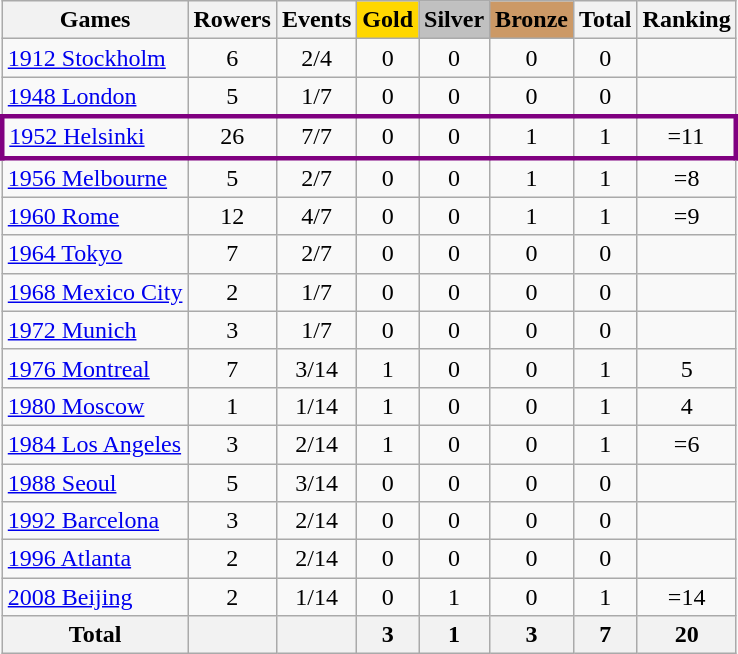<table class="wikitable sortable" style="text-align:center">
<tr>
<th>Games</th>
<th>Rowers</th>
<th>Events</th>
<th style="background-color:gold;">Gold</th>
<th style="background-color:silver;">Silver</th>
<th style="background-color:#c96;">Bronze</th>
<th>Total</th>
<th>Ranking</th>
</tr>
<tr>
<td align=left><a href='#'>1912 Stockholm</a></td>
<td>6</td>
<td>2/4</td>
<td>0</td>
<td>0</td>
<td>0</td>
<td>0</td>
<td></td>
</tr>
<tr>
<td align=left><a href='#'>1948 London</a></td>
<td>5</td>
<td>1/7</td>
<td>0</td>
<td>0</td>
<td>0</td>
<td>0</td>
<td></td>
</tr>
<tr align=center style="border: 3px solid purple">
<td align=left><a href='#'>1952 Helsinki</a></td>
<td>26</td>
<td>7/7</td>
<td>0</td>
<td>0</td>
<td>1</td>
<td>1</td>
<td>=11</td>
</tr>
<tr>
<td align=left><a href='#'>1956 Melbourne</a></td>
<td>5</td>
<td>2/7</td>
<td>0</td>
<td>0</td>
<td>1</td>
<td>1</td>
<td>=8</td>
</tr>
<tr>
<td align=left><a href='#'>1960 Rome</a></td>
<td>12</td>
<td>4/7</td>
<td>0</td>
<td>0</td>
<td>1</td>
<td>1</td>
<td>=9</td>
</tr>
<tr>
<td align=left><a href='#'>1964 Tokyo</a></td>
<td>7</td>
<td>2/7</td>
<td>0</td>
<td>0</td>
<td>0</td>
<td>0</td>
<td></td>
</tr>
<tr>
<td align=left><a href='#'>1968 Mexico City</a></td>
<td>2</td>
<td>1/7</td>
<td>0</td>
<td>0</td>
<td>0</td>
<td>0</td>
<td></td>
</tr>
<tr>
<td align=left><a href='#'>1972 Munich</a></td>
<td>3</td>
<td>1/7</td>
<td>0</td>
<td>0</td>
<td>0</td>
<td>0</td>
<td></td>
</tr>
<tr>
<td align=left><a href='#'>1976 Montreal</a></td>
<td>7</td>
<td>3/14</td>
<td>1</td>
<td>0</td>
<td>0</td>
<td>1</td>
<td>5</td>
</tr>
<tr>
<td align=left><a href='#'>1980 Moscow</a></td>
<td>1</td>
<td>1/14</td>
<td>1</td>
<td>0</td>
<td>0</td>
<td>1</td>
<td>4</td>
</tr>
<tr>
<td align=left><a href='#'>1984 Los Angeles</a></td>
<td>3</td>
<td>2/14</td>
<td>1</td>
<td>0</td>
<td>0</td>
<td>1</td>
<td>=6</td>
</tr>
<tr>
<td align=left><a href='#'>1988 Seoul</a></td>
<td>5</td>
<td>3/14</td>
<td>0</td>
<td>0</td>
<td>0</td>
<td>0</td>
<td></td>
</tr>
<tr>
<td align=left><a href='#'>1992 Barcelona</a></td>
<td>3</td>
<td>2/14</td>
<td>0</td>
<td>0</td>
<td>0</td>
<td>0</td>
<td></td>
</tr>
<tr>
<td align=left><a href='#'>1996 Atlanta</a></td>
<td>2</td>
<td>2/14</td>
<td>0</td>
<td>0</td>
<td>0</td>
<td>0</td>
<td></td>
</tr>
<tr>
<td align=left><a href='#'>2008 Beijing</a></td>
<td>2</td>
<td>1/14</td>
<td>0</td>
<td>1</td>
<td>0</td>
<td>1</td>
<td>=14</td>
</tr>
<tr>
<th>Total</th>
<th></th>
<th></th>
<th>3</th>
<th>1</th>
<th>3</th>
<th>7</th>
<th>20</th>
</tr>
</table>
